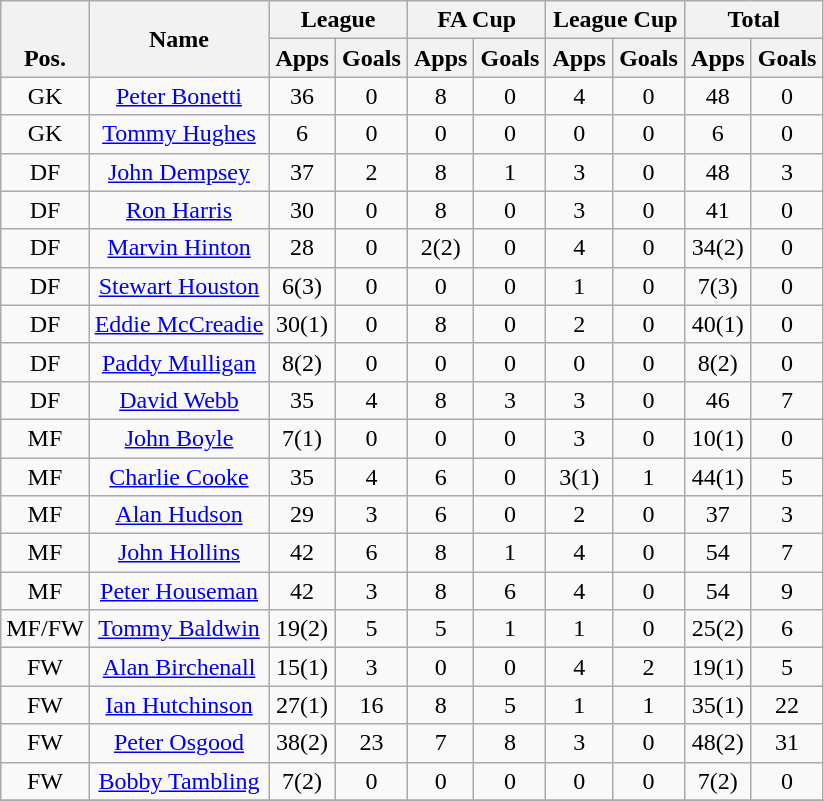<table class="wikitable sortable" style="text-align: center;">
<tr>
<th rowspan="2" valign="bottom">Pos.</th>
<th rowspan="2">Name</th>
<th colspan="2" width="85">League</th>
<th colspan="2" width="85">FA Cup</th>
<th colspan="2" width="85">League Cup</th>
<th colspan="2" width="85">Total</th>
</tr>
<tr>
<th>Apps</th>
<th>Goals</th>
<th>Apps</th>
<th>Goals</th>
<th>Apps</th>
<th>Goals</th>
<th>Apps</th>
<th>Goals</th>
</tr>
<tr>
<td>GK</td>
<td> <a href='#'>Peter Bonetti</a></td>
<td>36</td>
<td>0</td>
<td>8</td>
<td>0</td>
<td>4</td>
<td>0</td>
<td>48</td>
<td>0</td>
</tr>
<tr>
<td>GK</td>
<td> <a href='#'>Tommy Hughes</a></td>
<td>6</td>
<td>0</td>
<td>0</td>
<td>0</td>
<td>0</td>
<td>0</td>
<td>6</td>
<td>0</td>
</tr>
<tr>
<td>DF</td>
<td> <a href='#'>John Dempsey</a></td>
<td>37</td>
<td>2</td>
<td>8</td>
<td>1</td>
<td>3</td>
<td>0</td>
<td>48</td>
<td>3</td>
</tr>
<tr>
<td>DF</td>
<td> <a href='#'>Ron Harris</a></td>
<td>30</td>
<td>0</td>
<td>8</td>
<td>0</td>
<td>3</td>
<td>0</td>
<td>41</td>
<td>0</td>
</tr>
<tr>
<td>DF</td>
<td> <a href='#'>Marvin Hinton</a></td>
<td>28</td>
<td>0</td>
<td>2(2)</td>
<td>0</td>
<td>4</td>
<td>0</td>
<td>34(2)</td>
<td>0</td>
</tr>
<tr>
<td>DF</td>
<td> <a href='#'>Stewart Houston</a></td>
<td>6(3)</td>
<td>0</td>
<td>0</td>
<td>0</td>
<td>1</td>
<td>0</td>
<td>7(3)</td>
<td>0</td>
</tr>
<tr>
<td>DF</td>
<td> <a href='#'>Eddie McCreadie</a></td>
<td>30(1)</td>
<td>0</td>
<td>8</td>
<td>0</td>
<td>2</td>
<td>0</td>
<td>40(1)</td>
<td>0</td>
</tr>
<tr>
<td>DF</td>
<td> <a href='#'>Paddy Mulligan</a></td>
<td>8(2)</td>
<td>0</td>
<td>0</td>
<td>0</td>
<td>0</td>
<td>0</td>
<td>8(2)</td>
<td>0</td>
</tr>
<tr>
<td>DF</td>
<td> <a href='#'>David Webb</a></td>
<td>35</td>
<td>4</td>
<td>8</td>
<td>3</td>
<td>3</td>
<td>0</td>
<td>46</td>
<td>7</td>
</tr>
<tr>
<td>MF</td>
<td> <a href='#'>John Boyle</a></td>
<td>7(1)</td>
<td>0</td>
<td>0</td>
<td>0</td>
<td>3</td>
<td>0</td>
<td>10(1)</td>
<td>0</td>
</tr>
<tr>
<td>MF</td>
<td> <a href='#'>Charlie Cooke</a></td>
<td>35</td>
<td>4</td>
<td>6</td>
<td>0</td>
<td>3(1)</td>
<td>1</td>
<td>44(1)</td>
<td>5</td>
</tr>
<tr>
<td>MF</td>
<td> <a href='#'>Alan Hudson</a></td>
<td>29</td>
<td>3</td>
<td>6</td>
<td>0</td>
<td>2</td>
<td>0</td>
<td>37</td>
<td>3</td>
</tr>
<tr>
<td>MF</td>
<td> <a href='#'>John Hollins</a></td>
<td>42</td>
<td>6</td>
<td>8</td>
<td>1</td>
<td>4</td>
<td>0</td>
<td>54</td>
<td>7</td>
</tr>
<tr>
<td>MF</td>
<td> <a href='#'>Peter Houseman</a></td>
<td>42</td>
<td>3</td>
<td>8</td>
<td>6</td>
<td>4</td>
<td>0</td>
<td>54</td>
<td>9</td>
</tr>
<tr>
<td>MF/FW</td>
<td> <a href='#'>Tommy Baldwin</a></td>
<td>19(2)</td>
<td>5</td>
<td>5</td>
<td>1</td>
<td>1</td>
<td>0</td>
<td>25(2)</td>
<td>6</td>
</tr>
<tr>
<td>FW</td>
<td> <a href='#'>Alan Birchenall</a></td>
<td>15(1)</td>
<td>3</td>
<td>0</td>
<td>0</td>
<td>4</td>
<td>2</td>
<td>19(1)</td>
<td>5</td>
</tr>
<tr>
<td>FW</td>
<td> <a href='#'>Ian Hutchinson</a></td>
<td>27(1)</td>
<td>16</td>
<td>8</td>
<td>5</td>
<td>1</td>
<td>1</td>
<td>35(1)</td>
<td>22</td>
</tr>
<tr>
<td>FW</td>
<td> <a href='#'>Peter Osgood</a></td>
<td>38(2)</td>
<td>23</td>
<td>7</td>
<td>8</td>
<td>3</td>
<td>0</td>
<td>48(2)</td>
<td>31</td>
</tr>
<tr>
<td>FW</td>
<td> <a href='#'>Bobby Tambling</a></td>
<td>7(2)</td>
<td>0</td>
<td>0</td>
<td>0</td>
<td>0</td>
<td>0</td>
<td>7(2)</td>
<td>0</td>
</tr>
<tr>
</tr>
</table>
